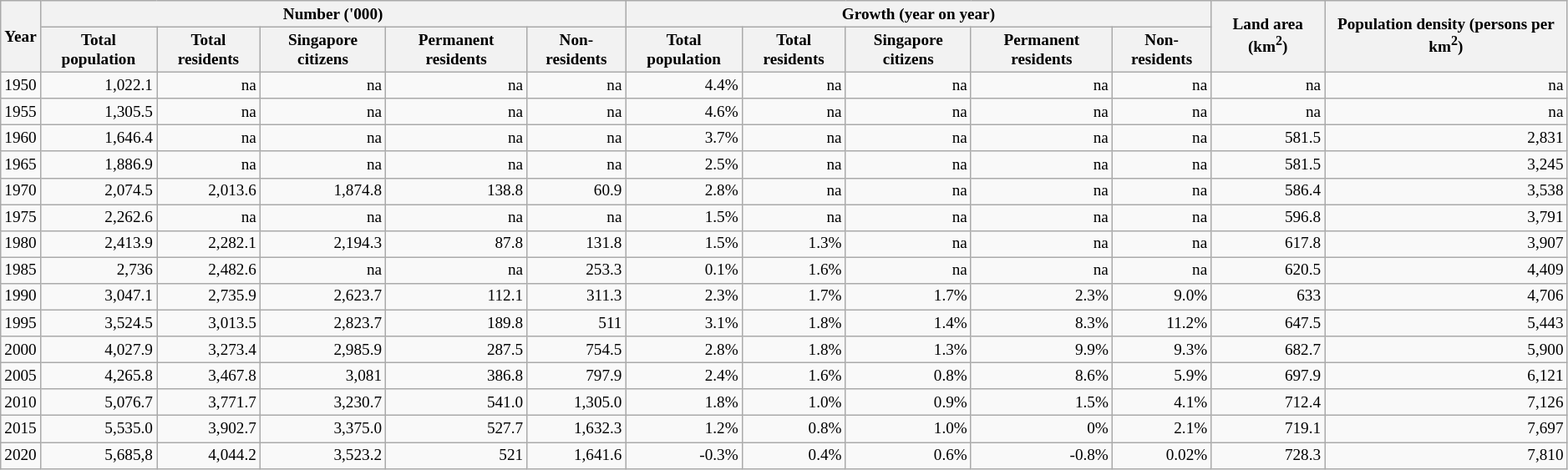<table class="wikitable" style="font-size: 80%; ">
<tr>
<th rowspan="2">Year</th>
<th colspan="5">Number ('000)</th>
<th colspan="5">Growth (year on year)</th>
<th rowspan="2">Land area (km<sup>2</sup>)</th>
<th rowspan="2">Population density (persons per km<sup>2</sup>)</th>
</tr>
<tr>
<th>Total population</th>
<th>Total residents</th>
<th>Singapore citizens</th>
<th>Permanent residents</th>
<th>Non-residents</th>
<th>Total population</th>
<th>Total residents</th>
<th>Singapore citizens</th>
<th>Permanent residents</th>
<th>Non-residents</th>
</tr>
<tr style="text-align:right">
<td>1950</td>
<td>1,022.1</td>
<td>na</td>
<td>na</td>
<td>na</td>
<td>na</td>
<td>4.4%</td>
<td>na</td>
<td>na</td>
<td>na</td>
<td>na</td>
<td>na</td>
<td>na</td>
</tr>
<tr style="text-align:right">
<td>1955</td>
<td>1,305.5</td>
<td>na</td>
<td>na</td>
<td>na</td>
<td>na</td>
<td>4.6%</td>
<td>na</td>
<td>na</td>
<td>na</td>
<td>na</td>
<td>na</td>
<td>na</td>
</tr>
<tr style="text-align:right">
<td>1960</td>
<td>1,646.4</td>
<td>na</td>
<td>na</td>
<td>na</td>
<td>na</td>
<td>3.7%</td>
<td>na</td>
<td>na</td>
<td>na</td>
<td>na</td>
<td>581.5</td>
<td>2,831</td>
</tr>
<tr style="text-align:right">
<td>1965</td>
<td>1,886.9</td>
<td>na</td>
<td>na</td>
<td>na</td>
<td>na</td>
<td>2.5%</td>
<td>na</td>
<td>na</td>
<td>na</td>
<td>na</td>
<td>581.5</td>
<td>3,245</td>
</tr>
<tr style="text-align:right">
<td>1970</td>
<td>2,074.5</td>
<td>2,013.6</td>
<td>1,874.8</td>
<td>138.8</td>
<td>60.9</td>
<td>2.8%</td>
<td>na</td>
<td>na</td>
<td>na</td>
<td>na</td>
<td>586.4</td>
<td>3,538</td>
</tr>
<tr style="text-align:right">
<td>1975</td>
<td>2,262.6</td>
<td>na</td>
<td>na</td>
<td>na</td>
<td>na</td>
<td>1.5%</td>
<td>na</td>
<td>na</td>
<td>na</td>
<td>na</td>
<td>596.8</td>
<td>3,791</td>
</tr>
<tr style="text-align:right">
<td>1980</td>
<td>2,413.9</td>
<td>2,282.1</td>
<td>2,194.3</td>
<td>87.8</td>
<td>131.8</td>
<td>1.5%</td>
<td>1.3%</td>
<td>na</td>
<td>na</td>
<td>na</td>
<td>617.8</td>
<td>3,907</td>
</tr>
<tr style="text-align:right">
<td>1985</td>
<td>2,736</td>
<td>2,482.6</td>
<td>na</td>
<td>na</td>
<td>253.3</td>
<td>0.1%</td>
<td>1.6%</td>
<td>na</td>
<td>na</td>
<td>na</td>
<td>620.5</td>
<td>4,409</td>
</tr>
<tr style="text-align:right">
<td>1990</td>
<td>3,047.1</td>
<td>2,735.9</td>
<td>2,623.7</td>
<td>112.1</td>
<td>311.3</td>
<td>2.3%</td>
<td>1.7%</td>
<td>1.7%</td>
<td>2.3%</td>
<td>9.0%</td>
<td>633</td>
<td>4,706</td>
</tr>
<tr style="text-align:right">
<td>1995</td>
<td>3,524.5</td>
<td>3,013.5</td>
<td>2,823.7</td>
<td>189.8</td>
<td>511</td>
<td>3.1%</td>
<td>1.8%</td>
<td>1.4%</td>
<td>8.3%</td>
<td>11.2%</td>
<td>647.5</td>
<td>5,443</td>
</tr>
<tr style="text-align:right">
<td>2000</td>
<td>4,027.9</td>
<td>3,273.4</td>
<td>2,985.9</td>
<td>287.5</td>
<td>754.5</td>
<td>2.8%</td>
<td>1.8%</td>
<td>1.3%</td>
<td>9.9%</td>
<td>9.3%</td>
<td>682.7</td>
<td>5,900</td>
</tr>
<tr style="text-align:right">
<td>2005</td>
<td>4,265.8</td>
<td>3,467.8</td>
<td>3,081</td>
<td>386.8</td>
<td>797.9</td>
<td>2.4%</td>
<td>1.6%</td>
<td>0.8%</td>
<td>8.6%</td>
<td>5.9%</td>
<td>697.9</td>
<td>6,121</td>
</tr>
<tr style="text-align:right">
<td>2010</td>
<td>5,076.7</td>
<td>3,771.7</td>
<td>3,230.7</td>
<td>541.0</td>
<td>1,305.0</td>
<td>1.8%</td>
<td>1.0%</td>
<td>0.9%</td>
<td>1.5%</td>
<td>4.1%</td>
<td>712.4</td>
<td>7,126</td>
</tr>
<tr style="text-align:right">
<td>2015</td>
<td>5,535.0</td>
<td>3,902.7</td>
<td>3,375.0</td>
<td>527.7</td>
<td>1,632.3</td>
<td>1.2%</td>
<td>0.8%</td>
<td>1.0%</td>
<td>0%</td>
<td>2.1%</td>
<td>719.1</td>
<td>7,697</td>
</tr>
<tr style="text-align:right">
<td>2020</td>
<td>5,685,8</td>
<td>4,044.2</td>
<td>3,523.2</td>
<td>521</td>
<td>1,641.6</td>
<td>-0.3%</td>
<td>0.4%</td>
<td>0.6%</td>
<td>-0.8%</td>
<td>0.02%</td>
<td>728.3</td>
<td>7,810</td>
</tr>
</table>
